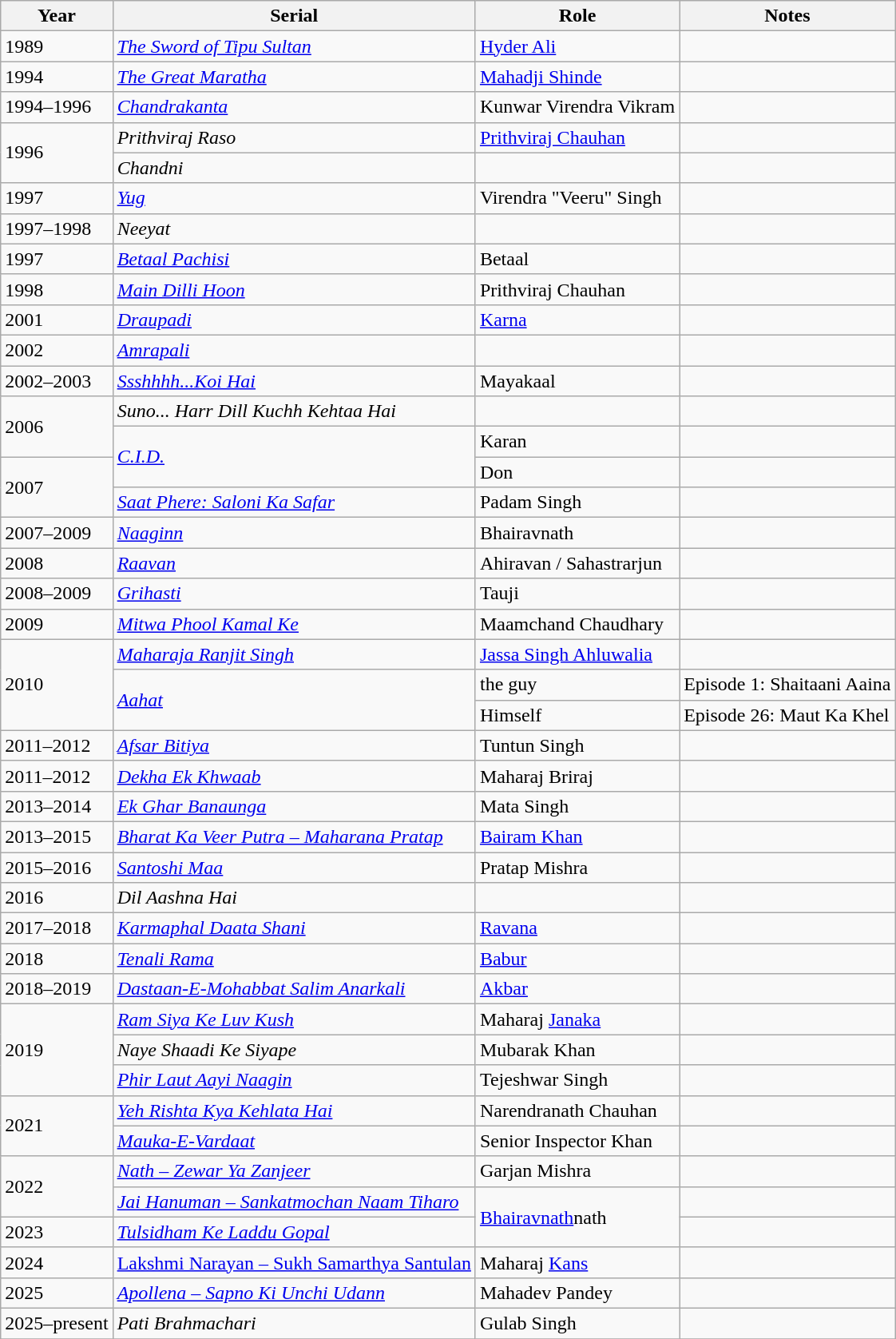<table class="wikitable sortable">
<tr>
<th>Year</th>
<th>Serial</th>
<th>Role</th>
<th>Notes</th>
</tr>
<tr>
<td>1989</td>
<td><em><a href='#'>The Sword of Tipu Sultan</a></em></td>
<td><a href='#'>Hyder Ali</a></td>
<td></td>
</tr>
<tr>
<td>1994</td>
<td><em><a href='#'>The Great Maratha</a></em></td>
<td><a href='#'>Mahadji Shinde</a></td>
<td></td>
</tr>
<tr>
<td>1994–1996</td>
<td><em><a href='#'>Chandrakanta</a></em></td>
<td>Kunwar Virendra Vikram</td>
<td></td>
</tr>
<tr>
<td rowspan="2">1996</td>
<td><em>Prithviraj Raso</em></td>
<td><a href='#'>Prithviraj Chauhan</a></td>
<td></td>
</tr>
<tr>
<td><em>Chandni</em></td>
<td></td>
<td></td>
</tr>
<tr>
<td>1997</td>
<td><em><a href='#'>Yug</a></em></td>
<td>Virendra "Veeru" Singh</td>
<td></td>
</tr>
<tr>
<td>1997–1998</td>
<td><em>Neeyat</em></td>
<td></td>
<td></td>
</tr>
<tr>
<td>1997</td>
<td><em><a href='#'>Betaal Pachisi</a></em></td>
<td>Betaal</td>
<td></td>
</tr>
<tr>
<td>1998</td>
<td><em><a href='#'>Main Dilli Hoon</a></em></td>
<td>Prithviraj Chauhan</td>
<td></td>
</tr>
<tr>
<td>2001</td>
<td><em><a href='#'>Draupadi</a></em></td>
<td><a href='#'>Karna</a></td>
<td></td>
</tr>
<tr>
<td>2002</td>
<td><em><a href='#'>Amrapali</a></em></td>
<td></td>
<td></td>
</tr>
<tr>
<td>2002–2003</td>
<td><em><a href='#'>Ssshhhh...Koi Hai</a></em></td>
<td>Mayakaal</td>
<td></td>
</tr>
<tr>
<td rowspan="2">2006</td>
<td><em>Suno... Harr Dill Kuchh Kehtaa Hai</em></td>
<td></td>
<td></td>
</tr>
<tr>
<td rowspan="2"><em><a href='#'>C.I.D.</a></em></td>
<td>Karan</td>
<td></td>
</tr>
<tr>
<td rowspan="2">2007</td>
<td>Don</td>
<td></td>
</tr>
<tr>
<td><em><a href='#'>Saat Phere: Saloni Ka Safar</a></em></td>
<td>Padam Singh</td>
<td></td>
</tr>
<tr>
<td>2007–2009</td>
<td><em><a href='#'>Naaginn</a></em></td>
<td>Bhairavnath</td>
<td></td>
</tr>
<tr>
<td>2008</td>
<td><em><a href='#'>Raavan</a></em></td>
<td>Ahiravan / Sahastrarjun</td>
<td></td>
</tr>
<tr>
<td>2008–2009</td>
<td><em><a href='#'>Grihasti</a></em></td>
<td>Tauji</td>
<td></td>
</tr>
<tr>
<td>2009</td>
<td><em><a href='#'>Mitwa Phool Kamal Ke</a></em></td>
<td>Maamchand Chaudhary</td>
<td></td>
</tr>
<tr>
<td rowspan="3">2010</td>
<td><em><a href='#'>Maharaja Ranjit Singh</a></em></td>
<td><a href='#'>Jassa Singh Ahluwalia</a></td>
<td></td>
</tr>
<tr>
<td rowspan="2"><em><a href='#'>Aahat</a></em></td>
<td>the guy</td>
<td>Episode 1: Shaitaani Aaina</td>
</tr>
<tr>
<td>Himself</td>
<td>Episode 26: Maut Ka Khel</td>
</tr>
<tr>
<td>2011–2012</td>
<td><em><a href='#'>Afsar Bitiya</a></em></td>
<td>Tuntun Singh</td>
<td></td>
</tr>
<tr>
<td>2011–2012</td>
<td><em><a href='#'>Dekha Ek Khwaab</a></em></td>
<td>Maharaj Briraj</td>
<td></td>
</tr>
<tr>
<td>2013–2014</td>
<td><em><a href='#'>Ek Ghar Banaunga</a></em></td>
<td>Mata Singh</td>
<td></td>
</tr>
<tr>
<td>2013–2015</td>
<td><em><a href='#'>Bharat Ka Veer Putra – Maharana Pratap</a></em></td>
<td><a href='#'>Bairam Khan</a></td>
<td></td>
</tr>
<tr>
<td>2015–2016</td>
<td><em><a href='#'>Santoshi Maa</a></em></td>
<td>Pratap Mishra</td>
<td></td>
</tr>
<tr>
<td>2016</td>
<td><em>Dil Aashna Hai</em></td>
<td></td>
<td></td>
</tr>
<tr>
<td>2017–2018</td>
<td><em><a href='#'>Karmaphal Daata Shani</a></em></td>
<td><a href='#'>Ravana</a></td>
<td></td>
</tr>
<tr>
<td>2018</td>
<td><em><a href='#'>Tenali Rama</a></em></td>
<td><a href='#'>Babur</a></td>
<td></td>
</tr>
<tr>
<td>2018–2019</td>
<td><em><a href='#'>Dastaan-E-Mohabbat Salim Anarkali</a></em></td>
<td><a href='#'>Akbar</a></td>
<td></td>
</tr>
<tr>
<td rowspan = "3">2019</td>
<td><em><a href='#'>Ram Siya Ke Luv Kush</a></em></td>
<td>Maharaj <a href='#'>Janaka</a></td>
<td></td>
</tr>
<tr>
<td><em>Naye Shaadi Ke Siyape</em></td>
<td>Mubarak Khan</td>
<td></td>
</tr>
<tr>
<td><em><a href='#'>Phir Laut Aayi Naagin</a></em></td>
<td>Tejeshwar Singh</td>
<td></td>
</tr>
<tr>
<td rowspan = "2">2021</td>
<td><em><a href='#'>Yeh Rishta Kya Kehlata Hai</a></em></td>
<td>Narendranath Chauhan</td>
<td></td>
</tr>
<tr>
<td><em><a href='#'>Mauka-E-Vardaat</a></em></td>
<td>Senior Inspector Khan</td>
<td></td>
</tr>
<tr>
<td rowspan = "2">2022</td>
<td><em><a href='#'>Nath – Zewar Ya Zanjeer</a></em></td>
<td>Garjan Mishra</td>
<td></td>
</tr>
<tr>
<td><em><a href='#'>Jai Hanuman – Sankatmochan Naam Tiharo</a></em></td>
<td rowspan = "2"><a href='#'>Bhairavnath</a>nath</td>
<td></td>
</tr>
<tr>
<td>2023</td>
<td><em><a href='#'>Tulsidham Ke Laddu Gopal</a></em></td>
<td></td>
</tr>
<tr>
<td>2024</td>
<td><a href='#'>Lakshmi Narayan – Sukh Samarthya Santulan</a></td>
<td>Maharaj  <a href='#'> Kans</a></td>
<td></td>
</tr>
<tr>
<td>2025</td>
<td><em><a href='#'>Apollena – Sapno Ki Unchi Udann</a></em></td>
<td>Mahadev Pandey</td>
<td></td>
</tr>
<tr>
<td>2025–present</td>
<td><em>Pati Brahmachari</em></td>
<td>Gulab Singh</td>
<td></td>
</tr>
<tr>
</tr>
</table>
